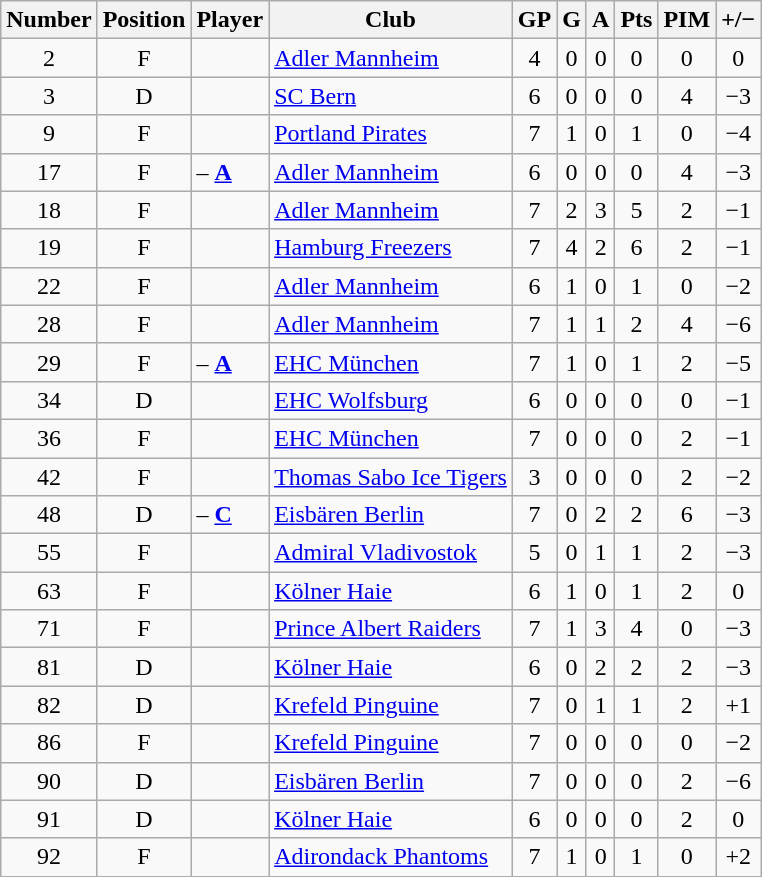<table class="wikitable sortable" style="text-align: center;">
<tr>
<th>Number</th>
<th>Position</th>
<th>Player</th>
<th>Club</th>
<th>GP</th>
<th>G</th>
<th>A</th>
<th>Pts</th>
<th>PIM</th>
<th>+/−</th>
</tr>
<tr>
<td>2</td>
<td>F</td>
<td align=left></td>
<td align=left> <a href='#'>Adler Mannheim</a></td>
<td>4</td>
<td>0</td>
<td>0</td>
<td>0</td>
<td>0</td>
<td>0</td>
</tr>
<tr>
<td>3</td>
<td>D</td>
<td align=left></td>
<td align=left> <a href='#'>SC Bern</a></td>
<td>6</td>
<td>0</td>
<td>0</td>
<td>0</td>
<td>4</td>
<td>−3</td>
</tr>
<tr>
<td>9</td>
<td>F</td>
<td align=left></td>
<td align=left> <a href='#'>Portland Pirates</a></td>
<td>7</td>
<td>1</td>
<td>0</td>
<td>1</td>
<td>0</td>
<td>−4</td>
</tr>
<tr>
<td>17</td>
<td>F</td>
<td align=left> – <strong><a href='#'>A</a></strong></td>
<td align=left> <a href='#'>Adler Mannheim</a></td>
<td>6</td>
<td>0</td>
<td>0</td>
<td>0</td>
<td>4</td>
<td>−3</td>
</tr>
<tr>
<td>18</td>
<td>F</td>
<td align=left></td>
<td align=left> <a href='#'>Adler Mannheim</a></td>
<td>7</td>
<td>2</td>
<td>3</td>
<td>5</td>
<td>2</td>
<td>−1</td>
</tr>
<tr>
<td>19</td>
<td>F</td>
<td align=left></td>
<td align=left> <a href='#'>Hamburg Freezers</a></td>
<td>7</td>
<td>4</td>
<td>2</td>
<td>6</td>
<td>2</td>
<td>−1</td>
</tr>
<tr>
<td>22</td>
<td>F</td>
<td align=left></td>
<td align=left> <a href='#'>Adler Mannheim</a></td>
<td>6</td>
<td>1</td>
<td>0</td>
<td>1</td>
<td>0</td>
<td>−2</td>
</tr>
<tr>
<td>28</td>
<td>F</td>
<td align=left></td>
<td align=left> <a href='#'>Adler Mannheim</a></td>
<td>7</td>
<td>1</td>
<td>1</td>
<td>2</td>
<td>4</td>
<td>−6</td>
</tr>
<tr>
<td>29</td>
<td>F</td>
<td align=left> – <strong><a href='#'>A</a></strong></td>
<td align=left> <a href='#'>EHC München</a></td>
<td>7</td>
<td>1</td>
<td>0</td>
<td>1</td>
<td>2</td>
<td>−5</td>
</tr>
<tr>
<td>34</td>
<td>D</td>
<td align=left></td>
<td align=left> <a href='#'>EHC Wolfsburg</a></td>
<td>6</td>
<td>0</td>
<td>0</td>
<td>0</td>
<td>0</td>
<td>−1</td>
</tr>
<tr>
<td>36</td>
<td>F</td>
<td align=left></td>
<td align=left> <a href='#'>EHC München</a></td>
<td>7</td>
<td>0</td>
<td>0</td>
<td>0</td>
<td>2</td>
<td>−1</td>
</tr>
<tr>
<td>42</td>
<td>F</td>
<td align=left></td>
<td align=left> <a href='#'>Thomas Sabo Ice Tigers</a></td>
<td>3</td>
<td>0</td>
<td>0</td>
<td>0</td>
<td>2</td>
<td>−2</td>
</tr>
<tr>
<td>48</td>
<td>D</td>
<td align=left> – <strong><a href='#'>C</a></strong></td>
<td align=left> <a href='#'>Eisbären Berlin</a></td>
<td>7</td>
<td>0</td>
<td>2</td>
<td>2</td>
<td>6</td>
<td>−3</td>
</tr>
<tr>
<td>55</td>
<td>F</td>
<td align=left></td>
<td align=left> <a href='#'>Admiral Vladivostok</a></td>
<td>5</td>
<td>0</td>
<td>1</td>
<td>1</td>
<td>2</td>
<td>−3</td>
</tr>
<tr>
<td>63</td>
<td>F</td>
<td align=left></td>
<td align=left> <a href='#'>Kölner Haie</a></td>
<td>6</td>
<td>1</td>
<td>0</td>
<td>1</td>
<td>2</td>
<td>0</td>
</tr>
<tr>
<td>71</td>
<td>F</td>
<td align=left></td>
<td align=left> <a href='#'>Prince Albert Raiders</a></td>
<td>7</td>
<td>1</td>
<td>3</td>
<td>4</td>
<td>0</td>
<td>−3</td>
</tr>
<tr>
<td>81</td>
<td>D</td>
<td align=left></td>
<td align=left> <a href='#'>Kölner Haie</a></td>
<td>6</td>
<td>0</td>
<td>2</td>
<td>2</td>
<td>2</td>
<td>−3</td>
</tr>
<tr>
<td>82</td>
<td>D</td>
<td align=left></td>
<td align=left> <a href='#'>Krefeld Pinguine</a></td>
<td>7</td>
<td>0</td>
<td>1</td>
<td>1</td>
<td>2</td>
<td>+1</td>
</tr>
<tr>
<td>86</td>
<td>F</td>
<td align=left></td>
<td align=left> <a href='#'>Krefeld Pinguine</a></td>
<td>7</td>
<td>0</td>
<td>0</td>
<td>0</td>
<td>0</td>
<td>−2</td>
</tr>
<tr>
<td>90</td>
<td>D</td>
<td align=left></td>
<td align=left> <a href='#'>Eisbären Berlin</a></td>
<td>7</td>
<td>0</td>
<td>0</td>
<td>0</td>
<td>2</td>
<td>−6</td>
</tr>
<tr>
<td>91</td>
<td>D</td>
<td align=left></td>
<td align=left> <a href='#'>Kölner Haie</a></td>
<td>6</td>
<td>0</td>
<td>0</td>
<td>0</td>
<td>2</td>
<td>0</td>
</tr>
<tr>
<td>92</td>
<td>F</td>
<td align=left></td>
<td align=left> <a href='#'>Adirondack Phantoms</a></td>
<td>7</td>
<td>1</td>
<td>0</td>
<td>1</td>
<td>0</td>
<td>+2</td>
</tr>
</table>
